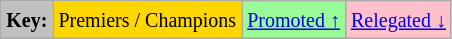<table class="wikitable">
<tr>
<td style="background:Silver;"><small><strong>Key:</strong></small></td>
<td style="background:Gold;"><small>Premiers / Champions</small></td>
<td style="background:PaleGreen;"><small><a href='#'>Promoted ↑</a></small></td>
<td style="background:Pink;"><small><a href='#'>Relegated ↓</a></small></td>
</tr>
</table>
